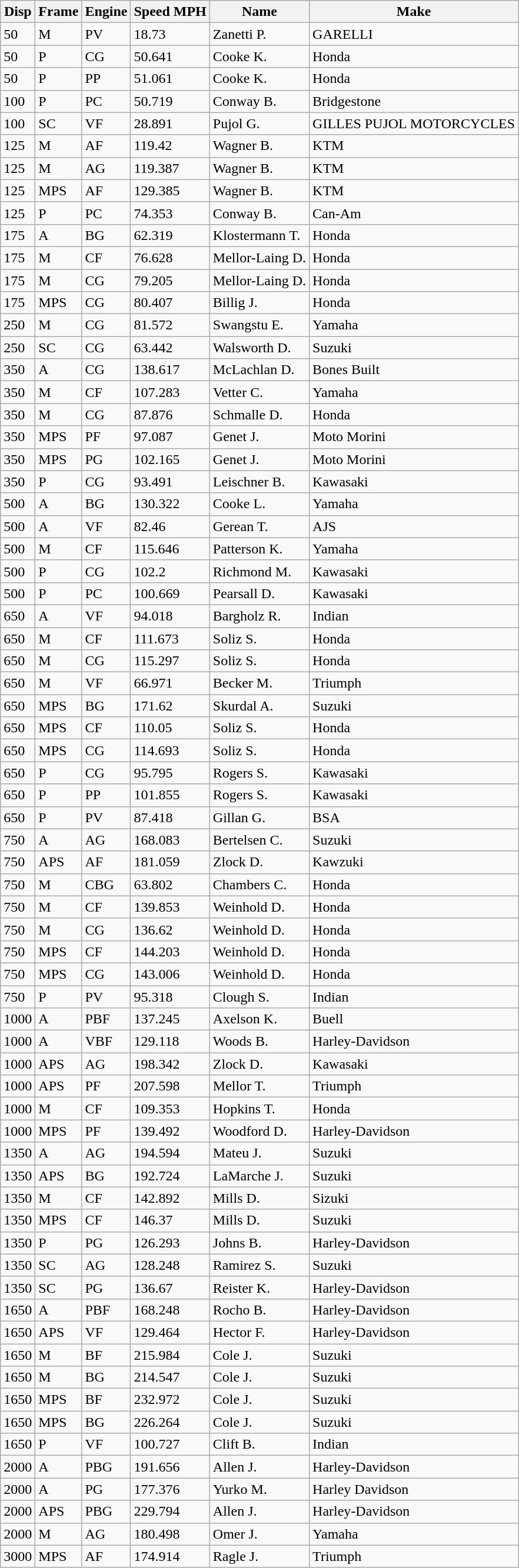<table class="wikitable sortable mw-collapsible mw-collapsed">
<tr>
<th>Disp</th>
<th>Frame</th>
<th>Engine</th>
<th>Speed MPH</th>
<th>Name</th>
<th>Make</th>
</tr>
<tr>
<td>50</td>
<td>M</td>
<td>PV</td>
<td>18.73</td>
<td>Zanetti P.</td>
<td>GARELLI</td>
</tr>
<tr>
<td>50</td>
<td>P</td>
<td>CG</td>
<td>50.641</td>
<td>Cooke K.</td>
<td>Honda</td>
</tr>
<tr>
<td>50</td>
<td>P</td>
<td>PP</td>
<td>51.061</td>
<td>Cooke K.</td>
<td>Honda</td>
</tr>
<tr>
<td>100</td>
<td>P</td>
<td>PC</td>
<td>50.719</td>
<td>Conway B.</td>
<td>Bridgestone</td>
</tr>
<tr>
<td>100</td>
<td>SC</td>
<td>VF</td>
<td>28.891</td>
<td>Pujol G.</td>
<td>GILLES PUJOL MOTORCYCLES</td>
</tr>
<tr>
<td>125</td>
<td>M</td>
<td>AF</td>
<td>119.42</td>
<td>Wagner B.</td>
<td>KTM</td>
</tr>
<tr>
<td>125</td>
<td>M</td>
<td>AG</td>
<td>119.387</td>
<td>Wagner B.</td>
<td>KTM</td>
</tr>
<tr>
<td>125</td>
<td>MPS</td>
<td>AF</td>
<td>129.385</td>
<td>Wagner B.</td>
<td>KTM</td>
</tr>
<tr>
<td>125</td>
<td>P</td>
<td>PC</td>
<td>74.353</td>
<td>Conway B.</td>
<td>Can-Am</td>
</tr>
<tr>
<td>175</td>
<td>A</td>
<td>BG</td>
<td>62.319</td>
<td>Klostermann T.</td>
<td>Honda</td>
</tr>
<tr>
<td>175</td>
<td>M</td>
<td>CF</td>
<td>76.628</td>
<td>Mellor-Laing D.</td>
<td>Honda</td>
</tr>
<tr>
<td>175</td>
<td>M</td>
<td>CG</td>
<td>79.205</td>
<td>Mellor-Laing D.</td>
<td>Honda</td>
</tr>
<tr>
<td>175</td>
<td>MPS</td>
<td>CG</td>
<td>80.407</td>
<td>Billig J.</td>
<td>Honda</td>
</tr>
<tr>
<td>250</td>
<td>M</td>
<td>CG</td>
<td>81.572</td>
<td>Swangstu E.</td>
<td>Yamaha</td>
</tr>
<tr>
<td>250</td>
<td>SC</td>
<td>CG</td>
<td>63.442</td>
<td>Walsworth D.</td>
<td>Suzuki</td>
</tr>
<tr>
<td>350</td>
<td>A</td>
<td>CG</td>
<td>138.617</td>
<td>McLachlan D.</td>
<td>Bones Built</td>
</tr>
<tr>
<td>350</td>
<td>M</td>
<td>CF</td>
<td>107.283</td>
<td>Vetter C.</td>
<td>Yamaha</td>
</tr>
<tr>
<td>350</td>
<td>M</td>
<td>CG</td>
<td>87.876</td>
<td>Schmalle D.</td>
<td>Honda</td>
</tr>
<tr>
<td>350</td>
<td>MPS</td>
<td>PF</td>
<td>97.087</td>
<td>Genet J.</td>
<td>Moto Morini</td>
</tr>
<tr>
<td>350</td>
<td>MPS</td>
<td>PG</td>
<td>102.165</td>
<td>Genet J.</td>
<td>Moto Morini</td>
</tr>
<tr>
<td>350</td>
<td>P</td>
<td>CG</td>
<td>93.491</td>
<td>Leischner B.</td>
<td>Kawasaki</td>
</tr>
<tr>
<td>500</td>
<td>A</td>
<td>BG</td>
<td>130.322</td>
<td>Cooke L.</td>
<td>Yamaha</td>
</tr>
<tr>
<td>500</td>
<td>A</td>
<td>VF</td>
<td>82.46</td>
<td>Gerean T.</td>
<td>AJS</td>
</tr>
<tr>
<td>500</td>
<td>M</td>
<td>CF</td>
<td>115.646</td>
<td>Patterson K.</td>
<td>Yamaha</td>
</tr>
<tr>
<td>500</td>
<td>P</td>
<td>CG</td>
<td>102.2</td>
<td>Richmond M.</td>
<td>Kawasaki</td>
</tr>
<tr>
<td>500</td>
<td>P</td>
<td>PC</td>
<td>100.669</td>
<td>Pearsall D.</td>
<td>Kawasaki</td>
</tr>
<tr>
<td>650</td>
<td>A</td>
<td>VF</td>
<td>94.018</td>
<td>Bargholz R.</td>
<td>Indian</td>
</tr>
<tr>
<td>650</td>
<td>M</td>
<td>CF</td>
<td>111.673</td>
<td>Soliz S.</td>
<td>Honda</td>
</tr>
<tr>
<td>650</td>
<td>M</td>
<td>CG</td>
<td>115.297</td>
<td>Soliz S.</td>
<td>Honda</td>
</tr>
<tr>
<td>650</td>
<td>M</td>
<td>VF</td>
<td>66.971</td>
<td>Becker M.</td>
<td>Triumph</td>
</tr>
<tr>
<td>650</td>
<td>MPS</td>
<td>BG</td>
<td>171.62</td>
<td>Skurdal A.</td>
<td>Suzuki</td>
</tr>
<tr>
<td>650</td>
<td>MPS</td>
<td>CF</td>
<td>110.05</td>
<td>Soliz S.</td>
<td>Honda</td>
</tr>
<tr>
<td>650</td>
<td>MPS</td>
<td>CG</td>
<td>114.693</td>
<td>Soliz S.</td>
<td>Honda</td>
</tr>
<tr>
<td>650</td>
<td>P</td>
<td>CG</td>
<td>95.795</td>
<td>Rogers S.</td>
<td>Kawasaki</td>
</tr>
<tr>
<td>650</td>
<td>P</td>
<td>PP</td>
<td>101.855</td>
<td>Rogers S.</td>
<td>Kawasaki</td>
</tr>
<tr>
<td>650</td>
<td>P</td>
<td>PV</td>
<td>87.418</td>
<td>Gillan G.</td>
<td>BSA</td>
</tr>
<tr>
<td>750</td>
<td>A</td>
<td>AG</td>
<td>168.083</td>
<td>Bertelsen C.</td>
<td>Suzuki</td>
</tr>
<tr>
<td>750</td>
<td>APS</td>
<td>AF</td>
<td>181.059</td>
<td>Zlock D.</td>
<td>Kawzuki</td>
</tr>
<tr>
<td>750</td>
<td>M</td>
<td>CBG</td>
<td>63.802</td>
<td>Chambers C.</td>
<td>Honda</td>
</tr>
<tr>
<td>750</td>
<td>M</td>
<td>CF</td>
<td>139.853</td>
<td>Weinhold D.</td>
<td>Honda</td>
</tr>
<tr>
<td>750</td>
<td>M</td>
<td>CG</td>
<td>136.62</td>
<td>Weinhold D.</td>
<td>Honda</td>
</tr>
<tr>
<td>750</td>
<td>MPS</td>
<td>CF</td>
<td>144.203</td>
<td>Weinhold D.</td>
<td>Honda</td>
</tr>
<tr>
<td>750</td>
<td>MPS</td>
<td>CG</td>
<td>143.006</td>
<td>Weinhold D.</td>
<td>Honda</td>
</tr>
<tr>
<td>750</td>
<td>P</td>
<td>PV</td>
<td>95.318</td>
<td>Clough S.</td>
<td>Indian</td>
</tr>
<tr>
<td>1000</td>
<td>A</td>
<td>PBF</td>
<td>137.245</td>
<td>Axelson K.</td>
<td>Buell</td>
</tr>
<tr>
<td>1000</td>
<td>A</td>
<td>VBF</td>
<td>129.118</td>
<td>Woods B.</td>
<td>Harley-Davidson</td>
</tr>
<tr>
<td>1000</td>
<td>APS</td>
<td>AG</td>
<td>198.342</td>
<td>Zlock D.</td>
<td>Kawasaki</td>
</tr>
<tr>
<td>1000</td>
<td>APS</td>
<td>PF</td>
<td>207.598</td>
<td>Mellor T.</td>
<td>Triumph</td>
</tr>
<tr>
<td>1000</td>
<td>M</td>
<td>CF</td>
<td>109.353</td>
<td>Hopkins T.</td>
<td>Honda</td>
</tr>
<tr>
<td>1000</td>
<td>MPS</td>
<td>PF</td>
<td>139.492</td>
<td>Woodford D.</td>
<td>Harley-Davidson</td>
</tr>
<tr>
<td>1350</td>
<td>A</td>
<td>AG</td>
<td>194.594</td>
<td>Mateu J.</td>
<td>Suzuki</td>
</tr>
<tr>
<td>1350</td>
<td>APS</td>
<td>BG</td>
<td>192.724</td>
<td>LaMarche J.</td>
<td>Suzuki</td>
</tr>
<tr>
<td>1350</td>
<td>M</td>
<td>CF</td>
<td>142.892</td>
<td>Mills D.</td>
<td>Sizuki</td>
</tr>
<tr>
<td>1350</td>
<td>MPS</td>
<td>CF</td>
<td>146.37</td>
<td>Mills D.</td>
<td>Suzuki</td>
</tr>
<tr>
<td>1350</td>
<td>P</td>
<td>PG</td>
<td>126.293</td>
<td>Johns B.</td>
<td>Harley-Davidson</td>
</tr>
<tr>
<td>1350</td>
<td>SC</td>
<td>AG</td>
<td>128.248</td>
<td>Ramirez S.</td>
<td>Suzuki</td>
</tr>
<tr>
<td>1350</td>
<td>SC</td>
<td>PG</td>
<td>136.67</td>
<td>Reister K.</td>
<td>Harley-Davidson</td>
</tr>
<tr>
<td>1650</td>
<td>A</td>
<td>PBF</td>
<td>168.248</td>
<td>Rocho B.</td>
<td>Harley-Davidson</td>
</tr>
<tr>
<td>1650</td>
<td>APS</td>
<td>VF</td>
<td>129.464</td>
<td>Hector F.</td>
<td>Harley-Davidson</td>
</tr>
<tr>
<td>1650</td>
<td>M</td>
<td>BF</td>
<td>215.984</td>
<td>Cole J.</td>
<td>Suzuki</td>
</tr>
<tr>
<td>1650</td>
<td>M</td>
<td>BG</td>
<td>214.547</td>
<td>Cole J.</td>
<td>Suzuki</td>
</tr>
<tr>
<td>1650</td>
<td>MPS</td>
<td>BF</td>
<td>232.972</td>
<td>Cole J.</td>
<td>Suzuki</td>
</tr>
<tr>
<td>1650</td>
<td>MPS</td>
<td>BG</td>
<td>226.264</td>
<td>Cole J.</td>
<td>Suzuki</td>
</tr>
<tr>
<td>1650</td>
<td>P</td>
<td>VF</td>
<td>100.727</td>
<td>Clift B.</td>
<td>Indian</td>
</tr>
<tr>
<td>2000</td>
<td>A</td>
<td>PBG</td>
<td>191.656</td>
<td>Allen J.</td>
<td>Harley-Davidson</td>
</tr>
<tr>
<td>2000</td>
<td>A</td>
<td>PG</td>
<td>177.376</td>
<td>Yurko M.</td>
<td>Harley Davidson</td>
</tr>
<tr>
<td>2000</td>
<td>APS</td>
<td>PBG</td>
<td>229.794</td>
<td>Allen J.</td>
<td>Harley-Davidson</td>
</tr>
<tr>
<td>2000</td>
<td>M</td>
<td>AG</td>
<td>180.498</td>
<td>Omer J.</td>
<td>Yamaha</td>
</tr>
<tr>
<td>3000</td>
<td>MPS</td>
<td>AF</td>
<td>174.914</td>
<td>Ragle J.</td>
<td>Triumph</td>
</tr>
</table>
